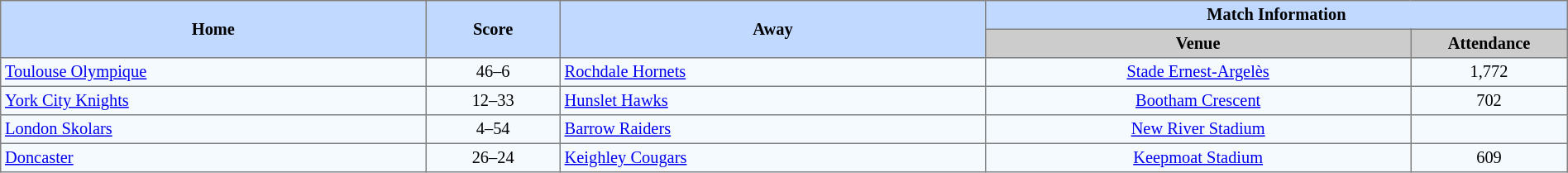<table border=1 style="border-collapse:collapse; font-size:85%; text-align:center;" cellpadding=3 cellspacing=0 width=100%>
<tr bgcolor=#C1D8FF>
<th rowspan=2 width=19%>Home</th>
<th rowspan=2 width=6%>Score</th>
<th rowspan=2 width=19%>Away</th>
<th colspan=2>Match Information</th>
</tr>
<tr bgcolor=#CCCCCC>
<th width=19%>Venue</th>
<th width=7%>Attendance</th>
</tr>
<tr bgcolor=#F5FAFF>
<td align=left> <a href='#'>Toulouse Olympique</a></td>
<td>46–6</td>
<td align=left> <a href='#'>Rochdale Hornets</a></td>
<td><a href='#'>Stade Ernest-Argelès</a></td>
<td>1,772</td>
</tr>
<tr bgcolor=#F5FAFF>
<td align=left> <a href='#'>York City Knights</a></td>
<td>12–33</td>
<td align=left> <a href='#'>Hunslet Hawks</a></td>
<td><a href='#'>Bootham Crescent</a></td>
<td>702</td>
</tr>
<tr bgcolor=#F5FAFF>
<td align=left> <a href='#'>London Skolars</a></td>
<td>4–54</td>
<td align=left> <a href='#'>Barrow Raiders</a></td>
<td><a href='#'>New River Stadium</a></td>
<td></td>
</tr>
<tr bgcolor=#F5FAFF>
<td align=left> <a href='#'>Doncaster</a></td>
<td>26–24</td>
<td align=left> <a href='#'>Keighley Cougars</a></td>
<td><a href='#'>Keepmoat Stadium</a></td>
<td>609</td>
</tr>
</table>
